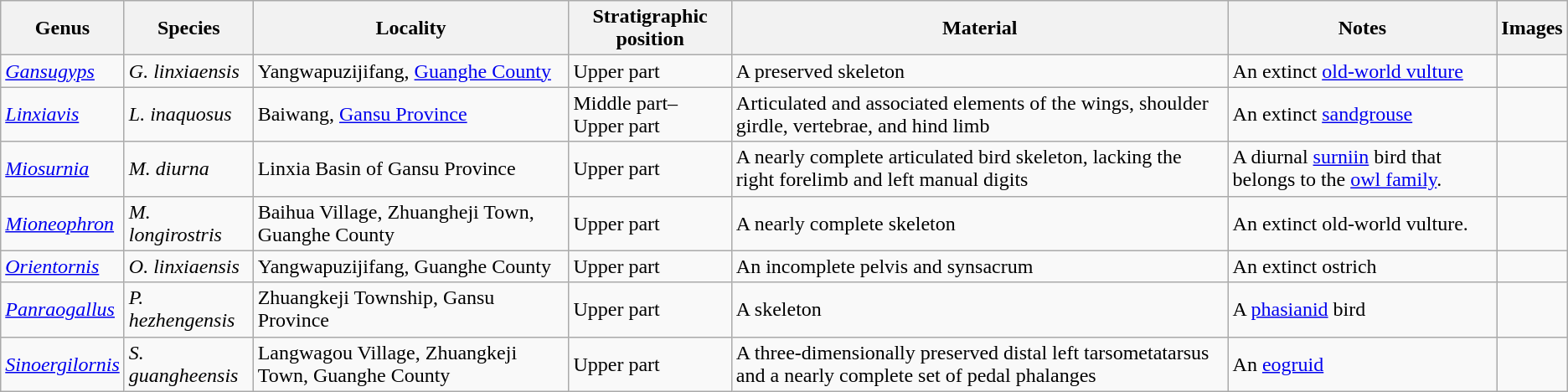<table class="wikitable">
<tr>
<th>Genus</th>
<th>Species</th>
<th>Locality</th>
<th>Stratigraphic position</th>
<th>Material</th>
<th>Notes</th>
<th>Images</th>
</tr>
<tr>
<td><em><a href='#'>Gansugyps</a></em> </td>
<td><em>G. linxiaensis</em></td>
<td>Yangwapuzijifang, <a href='#'>Guanghe County</a></td>
<td>Upper part</td>
<td>A preserved skeleton</td>
<td>An extinct <a href='#'>old-world vulture</a></td>
<td></td>
</tr>
<tr>
<td><em><a href='#'>Linxiavis</a></em></td>
<td><em>L. inaquosus</em></td>
<td>Baiwang, <a href='#'>Gansu Province</a></td>
<td>Middle part–Upper part </td>
<td>Articulated and associated elements of the wings, shoulder girdle, vertebrae, and hind limb</td>
<td>An extinct <a href='#'>sandgrouse</a></td>
<td></td>
</tr>
<tr>
<td><em><a href='#'>Miosurnia</a></em></td>
<td><em>M. diurna </em></td>
<td>Linxia Basin of Gansu Province</td>
<td>Upper part</td>
<td>A nearly complete articulated bird skeleton, lacking the right forelimb and left manual digits</td>
<td>A diurnal <a href='#'>surniin</a> bird that belongs to the <a href='#'>owl family</a>.</td>
<td></td>
</tr>
<tr>
<td><em><a href='#'>Mioneophron</a></em></td>
<td><em>M. longirostris</em></td>
<td>Baihua Village, Zhuangheji Town, Guanghe County</td>
<td>Upper part</td>
<td>A nearly complete skeleton</td>
<td>An extinct old-world vulture.</td>
<td></td>
</tr>
<tr>
<td><em><a href='#'>Orientornis</a></em></td>
<td><em>O. linxiaensis</em></td>
<td>Yangwapuzijifang, Guanghe County</td>
<td>Upper part</td>
<td>An incomplete pelvis and synsacrum</td>
<td>An extinct ostrich</td>
<td></td>
</tr>
<tr>
<td><em><a href='#'>Panraogallus</a></em></td>
<td><em>P. hezhengensis</em></td>
<td>Zhuangkeji Township, Gansu Province</td>
<td>Upper part</td>
<td>A skeleton</td>
<td>A <a href='#'>phasianid</a> bird</td>
<td><br></td>
</tr>
<tr>
<td><em><a href='#'>Sinoergilornis</a></em></td>
<td><em>S. guangheensis</em></td>
<td>Langwagou Village, Zhuangkeji Town, Guanghe County</td>
<td>Upper part</td>
<td>A three-dimensionally preserved distal left tarsometatarsus and a nearly complete set of pedal phalanges</td>
<td>An <a href='#'>eogruid</a></td>
<td></td>
</tr>
</table>
